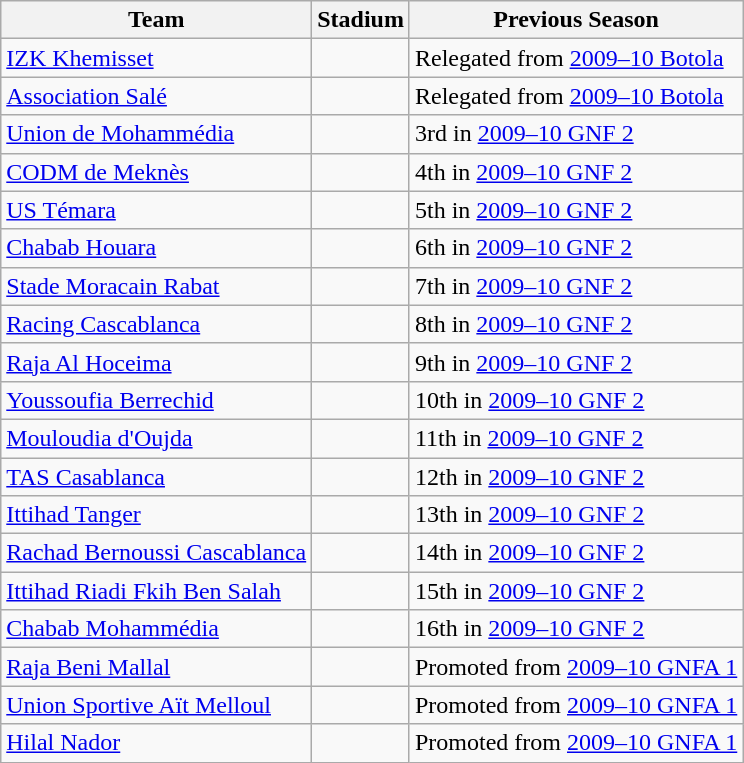<table class="wikitable sortable">
<tr>
<th>Team</th>
<th>Stadium</th>
<th>Previous Season</th>
</tr>
<tr>
<td><a href='#'>IZK Khemisset</a></td>
<td></td>
<td>Relegated from <a href='#'>2009–10 Botola</a></td>
</tr>
<tr>
<td><a href='#'>Association Salé</a></td>
<td></td>
<td>Relegated from <a href='#'>2009–10 Botola</a></td>
</tr>
<tr>
<td><a href='#'>Union de Mohammédia</a></td>
<td></td>
<td>3rd in <a href='#'>2009–10 GNF 2</a></td>
</tr>
<tr>
<td><a href='#'>CODM de Meknès</a></td>
<td></td>
<td>4th in <a href='#'>2009–10 GNF 2</a></td>
</tr>
<tr>
<td><a href='#'>US Témara</a></td>
<td></td>
<td>5th in <a href='#'>2009–10 GNF 2</a></td>
</tr>
<tr>
<td><a href='#'>Chabab Houara</a></td>
<td></td>
<td>6th in <a href='#'>2009–10 GNF 2</a></td>
</tr>
<tr>
<td><a href='#'>Stade Moracain Rabat</a></td>
<td></td>
<td>7th in <a href='#'>2009–10 GNF 2</a></td>
</tr>
<tr>
<td><a href='#'>Racing Cascablanca</a></td>
<td></td>
<td>8th in <a href='#'>2009–10 GNF 2</a></td>
</tr>
<tr>
<td><a href='#'>Raja Al Hoceima</a></td>
<td></td>
<td>9th in <a href='#'>2009–10 GNF 2</a></td>
</tr>
<tr>
<td><a href='#'>Youssoufia Berrechid</a></td>
<td></td>
<td>10th in <a href='#'>2009–10 GNF 2</a></td>
</tr>
<tr>
<td><a href='#'>Mouloudia d'Oujda</a></td>
<td></td>
<td>11th in <a href='#'>2009–10 GNF 2</a></td>
</tr>
<tr>
<td><a href='#'>TAS Casablanca</a></td>
<td></td>
<td>12th in <a href='#'>2009–10 GNF 2</a></td>
</tr>
<tr>
<td><a href='#'>Ittihad Tanger</a></td>
<td></td>
<td>13th in <a href='#'>2009–10 GNF 2</a></td>
</tr>
<tr>
<td><a href='#'>Rachad Bernoussi Cascablanca</a></td>
<td></td>
<td>14th in <a href='#'>2009–10 GNF 2</a></td>
</tr>
<tr>
<td><a href='#'>Ittihad Riadi Fkih Ben Salah</a></td>
<td></td>
<td>15th in <a href='#'>2009–10 GNF 2</a></td>
</tr>
<tr>
<td><a href='#'>Chabab Mohammédia</a></td>
<td></td>
<td>16th in <a href='#'>2009–10 GNF 2</a></td>
</tr>
<tr>
<td><a href='#'>Raja Beni Mallal</a></td>
<td></td>
<td>Promoted from <a href='#'>2009–10 GNFA 1</a></td>
</tr>
<tr>
<td><a href='#'>Union Sportive Aït Melloul</a></td>
<td></td>
<td>Promoted from <a href='#'>2009–10 GNFA 1</a></td>
</tr>
<tr>
<td><a href='#'>Hilal Nador</a></td>
<td></td>
<td>Promoted from <a href='#'>2009–10 GNFA 1</a></td>
</tr>
</table>
